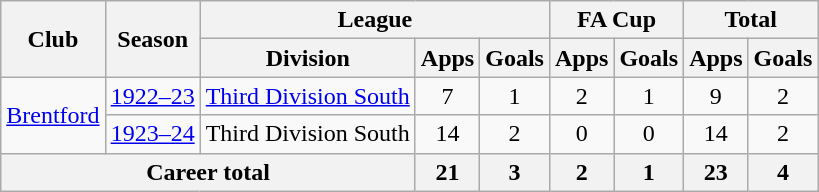<table class="wikitable" style="text-align: center;">
<tr>
<th rowspan="2">Club</th>
<th rowspan="2">Season</th>
<th colspan="3">League</th>
<th colspan="2">FA Cup</th>
<th colspan="2">Total</th>
</tr>
<tr>
<th>Division</th>
<th>Apps</th>
<th>Goals</th>
<th>Apps</th>
<th>Goals</th>
<th>Apps</th>
<th>Goals</th>
</tr>
<tr>
<td rowspan="2"><a href='#'>Brentford</a></td>
<td><a href='#'>1922–23</a></td>
<td><a href='#'>Third Division South</a></td>
<td>7</td>
<td>1</td>
<td>2</td>
<td>1</td>
<td>9</td>
<td>2</td>
</tr>
<tr>
<td><a href='#'>1923–24</a></td>
<td>Third Division South</td>
<td>14</td>
<td>2</td>
<td>0</td>
<td>0</td>
<td>14</td>
<td>2</td>
</tr>
<tr>
<th colspan="3">Career total</th>
<th>21</th>
<th>3</th>
<th>2</th>
<th>1</th>
<th>23</th>
<th>4</th>
</tr>
</table>
